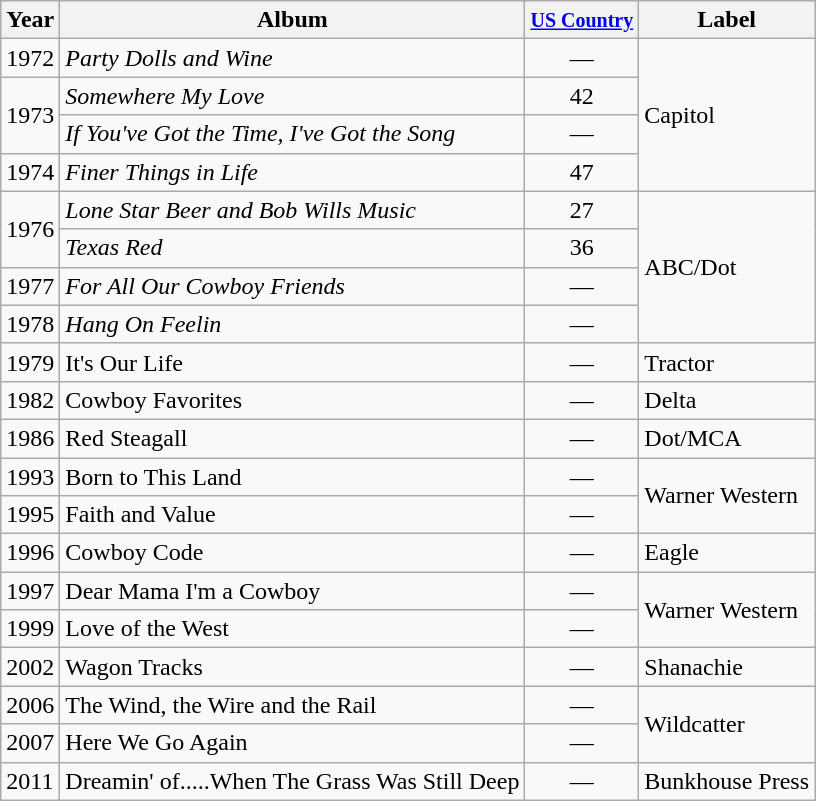<table class="wikitable">
<tr>
<th>Year</th>
<th>Album</th>
<th><small><a href='#'>US Country</a></small></th>
<th>Label</th>
</tr>
<tr>
<td>1972</td>
<td><em>Party Dolls and Wine</em></td>
<td align="center">—</td>
<td rowspan="4">Capitol</td>
</tr>
<tr>
<td rowspan="2">1973</td>
<td><em>Somewhere My Love</em></td>
<td align="center">42</td>
</tr>
<tr>
<td><em>If You've Got the Time, I've Got the Song</em></td>
<td align="center">—</td>
</tr>
<tr>
<td>1974</td>
<td><em>Finer Things in Life</em></td>
<td align="center">47</td>
</tr>
<tr>
<td rowspan="2">1976</td>
<td><em>Lone Star Beer and Bob Wills Music</em></td>
<td align="center">27</td>
<td rowspan="4">ABC/Dot</td>
</tr>
<tr>
<td><em>Texas Red</em></td>
<td align="center">36</td>
</tr>
<tr>
<td>1977</td>
<td><em>For All Our Cowboy Friends</em></td>
<td align="center">—</td>
</tr>
<tr>
<td>1978</td>
<td><em>Hang On Feelin<strong></td>
<td align="center">—</td>
</tr>
<tr>
<td>1979</td>
<td></em>It's Our Life<em></td>
<td align="center">—</td>
<td>Tractor</td>
</tr>
<tr>
<td>1982</td>
<td></em>Cowboy Favorites<em></td>
<td align="center">—</td>
<td>Delta</td>
</tr>
<tr>
<td>1986</td>
<td></em>Red Steagall<em></td>
<td align="center">—</td>
<td>Dot/MCA</td>
</tr>
<tr>
<td>1993</td>
<td></em>Born to This Land<em></td>
<td align="center">—</td>
<td rowspan="2">Warner Western</td>
</tr>
<tr>
<td>1995</td>
<td></em>Faith and Value<em></td>
<td align="center">—</td>
</tr>
<tr>
<td>1996</td>
<td></em>Cowboy Code<em></td>
<td align="center">—</td>
<td>Eagle</td>
</tr>
<tr>
<td>1997</td>
<td></em>Dear Mama I'm a Cowboy<em></td>
<td align="center">—</td>
<td rowspan="2">Warner Western</td>
</tr>
<tr>
<td>1999</td>
<td></em>Love of the West<em></td>
<td align="center">—</td>
</tr>
<tr>
<td>2002</td>
<td></em>Wagon Tracks<em></td>
<td align="center">—</td>
<td>Shanachie</td>
</tr>
<tr>
<td>2006</td>
<td></em>The Wind, the Wire and the Rail<em></td>
<td align="center">—</td>
<td rowspan="2">Wildcatter</td>
</tr>
<tr>
<td>2007</td>
<td></em>Here We Go Again<em></td>
<td align="center">—</td>
</tr>
<tr>
<td>2011</td>
<td></em>Dreamin' of.....When The Grass Was Still Deep<em></td>
<td align="center">—</td>
<td rowspan="2">Bunkhouse Press</td>
</tr>
</table>
